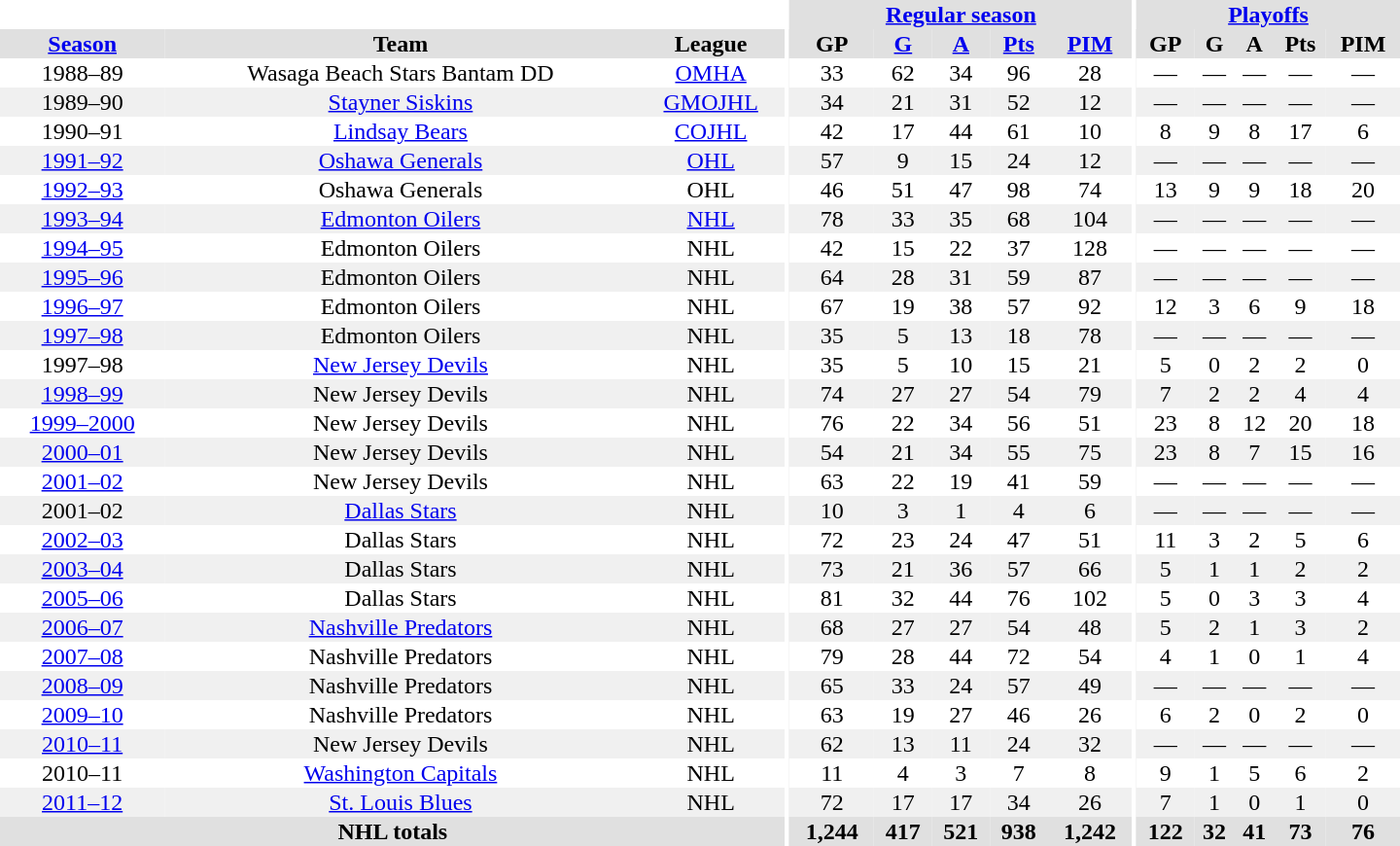<table border="0" cellpadding="1" cellspacing="0" style="text-align:center; width:60em">
<tr bgcolor="#e0e0e0">
<th colspan="3" bgcolor="#ffffff"></th>
<th rowspan="99" bgcolor="#ffffff"></th>
<th colspan="5"><a href='#'>Regular season</a></th>
<th rowspan="99" bgcolor="#ffffff"></th>
<th colspan="5"><a href='#'>Playoffs</a></th>
</tr>
<tr bgcolor="#e0e0e0">
<th><a href='#'>Season</a></th>
<th>Team</th>
<th>League</th>
<th>GP</th>
<th><a href='#'>G</a></th>
<th><a href='#'>A</a></th>
<th><a href='#'>Pts</a></th>
<th><a href='#'>PIM</a></th>
<th>GP</th>
<th>G</th>
<th>A</th>
<th>Pts</th>
<th>PIM</th>
</tr>
<tr>
<td>1988–89</td>
<td>Wasaga Beach Stars Bantam DD</td>
<td><a href='#'>OMHA</a></td>
<td>33</td>
<td>62</td>
<td>34</td>
<td>96</td>
<td>28</td>
<td>—</td>
<td>—</td>
<td>—</td>
<td>—</td>
<td>—</td>
</tr>
<tr bgcolor="#f0f0f0">
<td>1989–90</td>
<td><a href='#'>Stayner Siskins</a></td>
<td><a href='#'>GMOJHL</a></td>
<td>34</td>
<td>21</td>
<td>31</td>
<td>52</td>
<td>12</td>
<td>—</td>
<td>—</td>
<td>—</td>
<td>—</td>
<td>—</td>
</tr>
<tr>
<td>1990–91</td>
<td><a href='#'>Lindsay Bears</a></td>
<td><a href='#'>COJHL</a></td>
<td>42</td>
<td>17</td>
<td>44</td>
<td>61</td>
<td>10</td>
<td>8</td>
<td>9</td>
<td>8</td>
<td>17</td>
<td>6</td>
</tr>
<tr bgcolor="#f0f0f0">
<td><a href='#'>1991–92</a></td>
<td><a href='#'>Oshawa Generals</a></td>
<td><a href='#'>OHL</a></td>
<td>57</td>
<td>9</td>
<td>15</td>
<td>24</td>
<td>12</td>
<td>—</td>
<td>—</td>
<td>—</td>
<td>—</td>
<td>—</td>
</tr>
<tr>
<td><a href='#'>1992–93</a></td>
<td>Oshawa Generals</td>
<td>OHL</td>
<td>46</td>
<td>51</td>
<td>47</td>
<td>98</td>
<td>74</td>
<td>13</td>
<td>9</td>
<td>9</td>
<td>18</td>
<td>20</td>
</tr>
<tr bgcolor="#f0f0f0">
<td><a href='#'>1993–94</a></td>
<td><a href='#'>Edmonton Oilers</a></td>
<td><a href='#'>NHL</a></td>
<td>78</td>
<td>33</td>
<td>35</td>
<td>68</td>
<td>104</td>
<td>—</td>
<td>—</td>
<td>—</td>
<td>—</td>
<td>—</td>
</tr>
<tr>
<td><a href='#'>1994–95</a></td>
<td>Edmonton Oilers</td>
<td>NHL</td>
<td>42</td>
<td>15</td>
<td>22</td>
<td>37</td>
<td>128</td>
<td>—</td>
<td>—</td>
<td>—</td>
<td>—</td>
<td>—</td>
</tr>
<tr bgcolor="#f0f0f0">
<td><a href='#'>1995–96</a></td>
<td>Edmonton Oilers</td>
<td>NHL</td>
<td>64</td>
<td>28</td>
<td>31</td>
<td>59</td>
<td>87</td>
<td>—</td>
<td>—</td>
<td>—</td>
<td>—</td>
<td>—</td>
</tr>
<tr>
<td><a href='#'>1996–97</a></td>
<td>Edmonton Oilers</td>
<td>NHL</td>
<td>67</td>
<td>19</td>
<td>38</td>
<td>57</td>
<td>92</td>
<td>12</td>
<td>3</td>
<td>6</td>
<td>9</td>
<td>18</td>
</tr>
<tr bgcolor="#f0f0f0">
<td><a href='#'>1997–98</a></td>
<td>Edmonton Oilers</td>
<td>NHL</td>
<td>35</td>
<td>5</td>
<td>13</td>
<td>18</td>
<td>78</td>
<td>—</td>
<td>—</td>
<td>—</td>
<td>—</td>
<td>—</td>
</tr>
<tr>
<td>1997–98</td>
<td><a href='#'>New Jersey Devils</a></td>
<td>NHL</td>
<td>35</td>
<td>5</td>
<td>10</td>
<td>15</td>
<td>21</td>
<td>5</td>
<td>0</td>
<td>2</td>
<td>2</td>
<td>0</td>
</tr>
<tr bgcolor="#f0f0f0">
<td><a href='#'>1998–99</a></td>
<td>New Jersey Devils</td>
<td>NHL</td>
<td>74</td>
<td>27</td>
<td>27</td>
<td>54</td>
<td>79</td>
<td>7</td>
<td>2</td>
<td>2</td>
<td>4</td>
<td>4</td>
</tr>
<tr>
<td><a href='#'>1999–2000</a></td>
<td>New Jersey Devils</td>
<td>NHL</td>
<td>76</td>
<td>22</td>
<td>34</td>
<td>56</td>
<td>51</td>
<td>23</td>
<td>8</td>
<td>12</td>
<td>20</td>
<td>18</td>
</tr>
<tr bgcolor="#f0f0f0">
<td><a href='#'>2000–01</a></td>
<td>New Jersey Devils</td>
<td>NHL</td>
<td>54</td>
<td>21</td>
<td>34</td>
<td>55</td>
<td>75</td>
<td>23</td>
<td>8</td>
<td>7</td>
<td>15</td>
<td>16</td>
</tr>
<tr>
<td><a href='#'>2001–02</a></td>
<td>New Jersey Devils</td>
<td>NHL</td>
<td>63</td>
<td>22</td>
<td>19</td>
<td>41</td>
<td>59</td>
<td>—</td>
<td>—</td>
<td>—</td>
<td>—</td>
<td>—</td>
</tr>
<tr bgcolor="#f0f0f0">
<td>2001–02</td>
<td><a href='#'>Dallas Stars</a></td>
<td>NHL</td>
<td>10</td>
<td>3</td>
<td>1</td>
<td>4</td>
<td>6</td>
<td>—</td>
<td>—</td>
<td>—</td>
<td>—</td>
<td>—</td>
</tr>
<tr>
<td><a href='#'>2002–03</a></td>
<td>Dallas Stars</td>
<td>NHL</td>
<td>72</td>
<td>23</td>
<td>24</td>
<td>47</td>
<td>51</td>
<td>11</td>
<td>3</td>
<td>2</td>
<td>5</td>
<td>6</td>
</tr>
<tr bgcolor="#f0f0f0">
<td><a href='#'>2003–04</a></td>
<td>Dallas Stars</td>
<td>NHL</td>
<td>73</td>
<td>21</td>
<td>36</td>
<td>57</td>
<td>66</td>
<td>5</td>
<td>1</td>
<td>1</td>
<td>2</td>
<td>2</td>
</tr>
<tr>
<td><a href='#'>2005–06</a></td>
<td>Dallas Stars</td>
<td>NHL</td>
<td>81</td>
<td>32</td>
<td>44</td>
<td>76</td>
<td>102</td>
<td>5</td>
<td>0</td>
<td>3</td>
<td>3</td>
<td>4</td>
</tr>
<tr bgcolor="#f0f0f0">
<td><a href='#'>2006–07</a></td>
<td><a href='#'>Nashville Predators</a></td>
<td>NHL</td>
<td>68</td>
<td>27</td>
<td>27</td>
<td>54</td>
<td>48</td>
<td>5</td>
<td>2</td>
<td>1</td>
<td>3</td>
<td>2</td>
</tr>
<tr>
<td><a href='#'>2007–08</a></td>
<td>Nashville Predators</td>
<td>NHL</td>
<td>79</td>
<td>28</td>
<td>44</td>
<td>72</td>
<td>54</td>
<td>4</td>
<td>1</td>
<td>0</td>
<td>1</td>
<td>4</td>
</tr>
<tr bgcolor="#f0f0f0">
<td><a href='#'>2008–09</a></td>
<td>Nashville Predators</td>
<td>NHL</td>
<td>65</td>
<td>33</td>
<td>24</td>
<td>57</td>
<td>49</td>
<td>—</td>
<td>—</td>
<td>—</td>
<td>—</td>
<td>—</td>
</tr>
<tr>
<td><a href='#'>2009–10</a></td>
<td>Nashville Predators</td>
<td>NHL</td>
<td>63</td>
<td>19</td>
<td>27</td>
<td>46</td>
<td>26</td>
<td>6</td>
<td>2</td>
<td>0</td>
<td>2</td>
<td>0</td>
</tr>
<tr bgcolor="#f0f0f0">
<td><a href='#'>2010–11</a></td>
<td>New Jersey Devils</td>
<td>NHL</td>
<td>62</td>
<td>13</td>
<td>11</td>
<td>24</td>
<td>32</td>
<td>—</td>
<td>—</td>
<td>—</td>
<td>—</td>
<td>—</td>
</tr>
<tr>
<td>2010–11</td>
<td><a href='#'>Washington Capitals</a></td>
<td>NHL</td>
<td>11</td>
<td>4</td>
<td>3</td>
<td>7</td>
<td>8</td>
<td>9</td>
<td>1</td>
<td>5</td>
<td>6</td>
<td>2</td>
</tr>
<tr bgcolor="#f0f0f0">
<td><a href='#'>2011–12</a></td>
<td><a href='#'>St. Louis Blues</a></td>
<td>NHL</td>
<td>72</td>
<td>17</td>
<td>17</td>
<td>34</td>
<td>26</td>
<td>7</td>
<td>1</td>
<td>0</td>
<td>1</td>
<td>0</td>
</tr>
<tr bgcolor="#e0e0e0">
<th colspan="3">NHL totals</th>
<th>1,244</th>
<th>417</th>
<th>521</th>
<th>938</th>
<th>1,242</th>
<th>122</th>
<th>32</th>
<th>41</th>
<th>73</th>
<th>76</th>
</tr>
</table>
